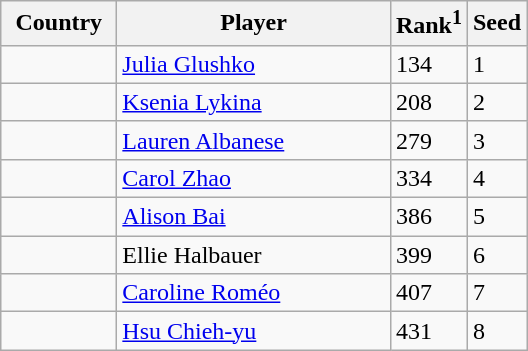<table class="sortable wikitable">
<tr>
<th style="width:70px;">Country</th>
<th style="width:175px;">Player</th>
<th>Rank<sup>1</sup></th>
<th>Seed</th>
</tr>
<tr>
<td></td>
<td><a href='#'>Julia Glushko</a></td>
<td>134</td>
<td>1</td>
</tr>
<tr>
<td></td>
<td><a href='#'>Ksenia Lykina</a></td>
<td>208</td>
<td>2</td>
</tr>
<tr>
<td></td>
<td><a href='#'>Lauren Albanese</a></td>
<td>279</td>
<td>3</td>
</tr>
<tr>
<td></td>
<td><a href='#'>Carol Zhao</a></td>
<td>334</td>
<td>4</td>
</tr>
<tr>
<td></td>
<td><a href='#'>Alison Bai</a></td>
<td>386</td>
<td>5</td>
</tr>
<tr>
<td></td>
<td>Ellie Halbauer</td>
<td>399</td>
<td>6</td>
</tr>
<tr>
<td></td>
<td><a href='#'>Caroline Roméo</a></td>
<td>407</td>
<td>7</td>
</tr>
<tr>
<td></td>
<td><a href='#'>Hsu Chieh-yu</a></td>
<td>431</td>
<td>8</td>
</tr>
</table>
